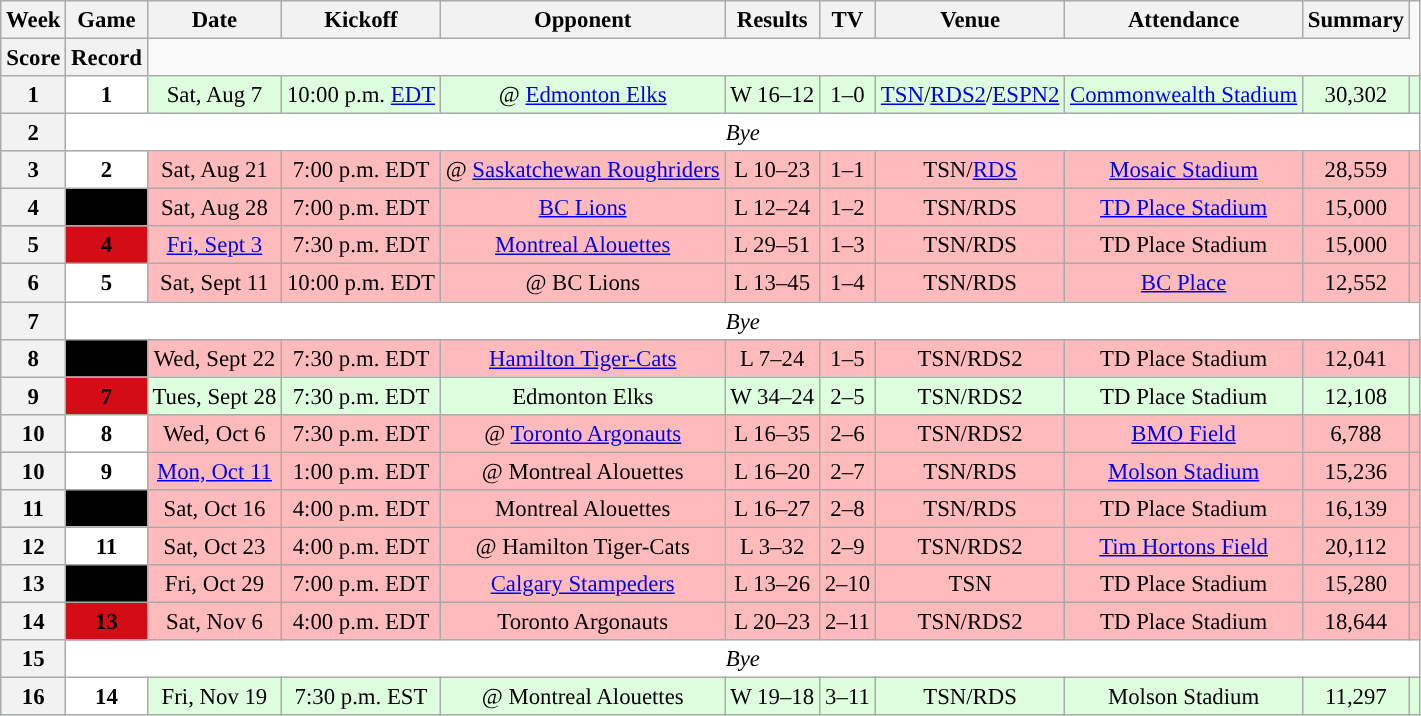<table class="wikitable" style="font-size: 95%;">
<tr>
<th scope="col">Week</th>
<th scope="col">Game</th>
<th scope="col">Date</th>
<th scope="col">Kickoff</th>
<th scope="col">Opponent</th>
<th scope="col">Results</th>
<th scope="col">TV</th>
<th scope="col">Venue</th>
<th scope="col">Attendance</th>
<th scope="col">Summary</th>
</tr>
<tr>
<th scope="col">Score</th>
<th scope="col">Record</th>
</tr>
<tr align="center" bgcolor="#ddffdd">
<th align="center">1</th>
<th style="text-align:center; background:white;"><span>1</span></th>
<td align="center">Sat, Aug 7</td>
<td align="center">10:00 p.m. <a href='#'>EDT</a></td>
<td align="center">@ <a href='#'>Edmonton Elks</a></td>
<td align="center">W 16–12</td>
<td align="center">1–0</td>
<td align="center"><a href='#'>TSN</a>/<a href='#'>RDS2</a>/<a href='#'>ESPN2</a></td>
<td align="center"><a href='#'>Commonwealth Stadium</a></td>
<td align="center">30,302</td>
<td align="center"></td>
</tr>
<tr align="center" bgcolor="#ffffff">
<th align="center">2</th>
<td colspan=10 align="center" valign="middle"><em>Bye</em></td>
</tr>
<tr align="center" bgcolor="#ffbbbb">
<th align="center">3</th>
<th style="text-align:center; background:white;"><span>2</span></th>
<td align="center">Sat, Aug 21</td>
<td align="center">7:00 p.m. EDT</td>
<td align="center">@ <a href='#'>Saskatchewan Roughriders</a></td>
<td align="center">L 10–23</td>
<td align="center">1–1</td>
<td align="center">TSN/<a href='#'>RDS</a></td>
<td align="center"><a href='#'>Mosaic Stadium</a></td>
<td align="center">28,559</td>
<td align="center"></td>
</tr>
<tr align="center" bgcolor="#ffbbbb">
<th align="center">4</th>
<th style="text-align:center; background:black;"><span>3</span></th>
<td align="center">Sat, Aug 28</td>
<td align="center">7:00 p.m. EDT</td>
<td align="center"><a href='#'>BC Lions</a></td>
<td align="center">L 12–24</td>
<td align="center">1–2</td>
<td align="center">TSN/RDS</td>
<td align="center"><a href='#'>TD Place Stadium</a></td>
<td align="center">15,000</td>
<td align="center"></td>
</tr>
<tr align="center" bgcolor="#ffbbbb">
<th align="center">5</th>
<th style="text-align:center; background:#D30C15;"><span>4</span></th>
<td align="center"><a href='#'>Fri, Sept 3</a></td>
<td align="center">7:30 p.m. EDT</td>
<td align="center"><a href='#'>Montreal Alouettes</a></td>
<td align="center">L 29–51</td>
<td align="center">1–3</td>
<td align="center">TSN/RDS</td>
<td align="center">TD Place Stadium</td>
<td align="center">15,000</td>
<td align="center"></td>
</tr>
<tr align="center" bgcolor="#ffbbbb">
<th align="center">6</th>
<th style="text-align:center; background:white;"><span>5</span></th>
<td align="center">Sat, Sept 11</td>
<td align="center">10:00 p.m. EDT</td>
<td align="center">@ BC Lions</td>
<td align="center">L 13–45</td>
<td align="center">1–4</td>
<td align="center">TSN/RDS</td>
<td align="center"><a href='#'>BC Place</a></td>
<td align="center">12,552</td>
<td align="center"></td>
</tr>
<tr align="center" bgcolor="#ffffff">
<th align="center">7</th>
<td colspan=10 align="center" valign="middle"><em>Bye</em></td>
</tr>
<tr align="center" bgcolor="#ffbbbb">
<th align="center">8</th>
<th style="text-align:center; background:black;"><span>6</span></th>
<td align="center">Wed, Sept 22</td>
<td align="center">7:30 p.m. EDT</td>
<td align="center"><a href='#'>Hamilton Tiger-Cats</a></td>
<td align="center">L 7–24</td>
<td align="center">1–5</td>
<td align="center">TSN/RDS2</td>
<td align="center">TD Place Stadium</td>
<td align="center">12,041</td>
<td align="center"></td>
</tr>
<tr align="center" bgcolor="#ddffdd">
<th align="center">9</th>
<th style="text-align:center; background:#D30C15;"><span>7</span></th>
<td align="center">Tues, Sept 28</td>
<td align="center">7:30 p.m. EDT</td>
<td align="center">Edmonton Elks</td>
<td align="center">W 34–24</td>
<td align="center">2–5</td>
<td align="center">TSN/RDS2</td>
<td align="center">TD Place Stadium</td>
<td align="center">12,108</td>
<td align="center"></td>
</tr>
<tr align="center" bgcolor="#ffbbbb">
<th align="center">10</th>
<th style="text-align:center; background:white;"><span>8</span></th>
<td align="center">Wed, Oct 6</td>
<td align="center">7:30 p.m. EDT</td>
<td align="center">@ <a href='#'>Toronto Argonauts</a></td>
<td align="center">L 16–35</td>
<td align="center">2–6</td>
<td align="center">TSN/RDS2</td>
<td align="center"><a href='#'>BMO Field</a></td>
<td align="center">6,788</td>
<td align="center"></td>
</tr>
<tr align="center" bgcolor="#ffbbbb">
<th align="center">10</th>
<th style="text-align:center; background:white;"><span>9</span></th>
<td align="center"><a href='#'>Mon, Oct 11</a></td>
<td align="center">1:00 p.m. EDT</td>
<td align="center">@ Montreal Alouettes</td>
<td align="center">L 16–20</td>
<td align="center">2–7</td>
<td align="center">TSN/RDS</td>
<td align="center"><a href='#'>Molson Stadium</a></td>
<td align="center">15,236</td>
<td align="center"></td>
</tr>
<tr align="center" bgcolor="#ffbbbb">
<th align="center">11</th>
<th style="text-align:center; background:black;"><span>10</span></th>
<td align="center">Sat, Oct 16</td>
<td align="center">4:00 p.m. EDT</td>
<td align="center">Montreal Alouettes</td>
<td align="center">L 16–27</td>
<td align="center">2–8</td>
<td align="center">TSN/RDS</td>
<td align="center">TD Place Stadium</td>
<td align="center">16,139</td>
<td align="center"></td>
</tr>
<tr align="center" bgcolor="#ffbbbb">
<th align="center">12</th>
<th style="text-align:center; background:white;"><span>11</span></th>
<td align="center">Sat, Oct 23</td>
<td align="center">4:00 p.m. EDT</td>
<td align="center">@ Hamilton Tiger-Cats</td>
<td align="center">L 3–32</td>
<td align="center">2–9</td>
<td align="center">TSN/RDS2</td>
<td align="center"><a href='#'>Tim Hortons Field</a></td>
<td align="center">20,112</td>
<td align="center"></td>
</tr>
<tr align="center" bgcolor="#ffbbbb">
<th align="center">13</th>
<th style="text-align:center; background:black;"><span>12</span></th>
<td align="center">Fri, Oct 29</td>
<td align="center">7:00 p.m. EDT</td>
<td align="center"><a href='#'>Calgary Stampeders</a></td>
<td align="center">L 13–26</td>
<td align="center">2–10</td>
<td align="center">TSN</td>
<td align="center">TD Place Stadium</td>
<td align="center">15,280</td>
<td align="center"></td>
</tr>
<tr align="center" bgcolor="#ffbbbb">
<th align="center">14</th>
<th style="text-align:center; background:#D30C15;"><span>13</span></th>
<td align="center">Sat, Nov 6</td>
<td align="center">4:00 p.m. EDT</td>
<td align="center">Toronto Argonauts</td>
<td align="center">L 20–23</td>
<td align="center">2–11</td>
<td align="center">TSN/RDS2</td>
<td align="center">TD Place Stadium</td>
<td align="center">18,644</td>
<td align="center"></td>
</tr>
<tr align="center" bgcolor="#ffffff">
<th align="center">15</th>
<td colspan=10 align="center" valign="middle"><em>Bye</em></td>
</tr>
<tr align="center" bgcolor="#ddffdd">
<th align="center">16</th>
<th style="text-align:center; background:white;"><span>14</span></th>
<td align="center">Fri, Nov 19</td>
<td align="center">7:30 p.m. EST</td>
<td align="center">@ Montreal Alouettes</td>
<td align="center">W 19–18</td>
<td align="center">3–11</td>
<td align="center">TSN/RDS</td>
<td align="center">Molson Stadium</td>
<td align="center">11,297</td>
<td align="center"></td>
</tr>
</table>
